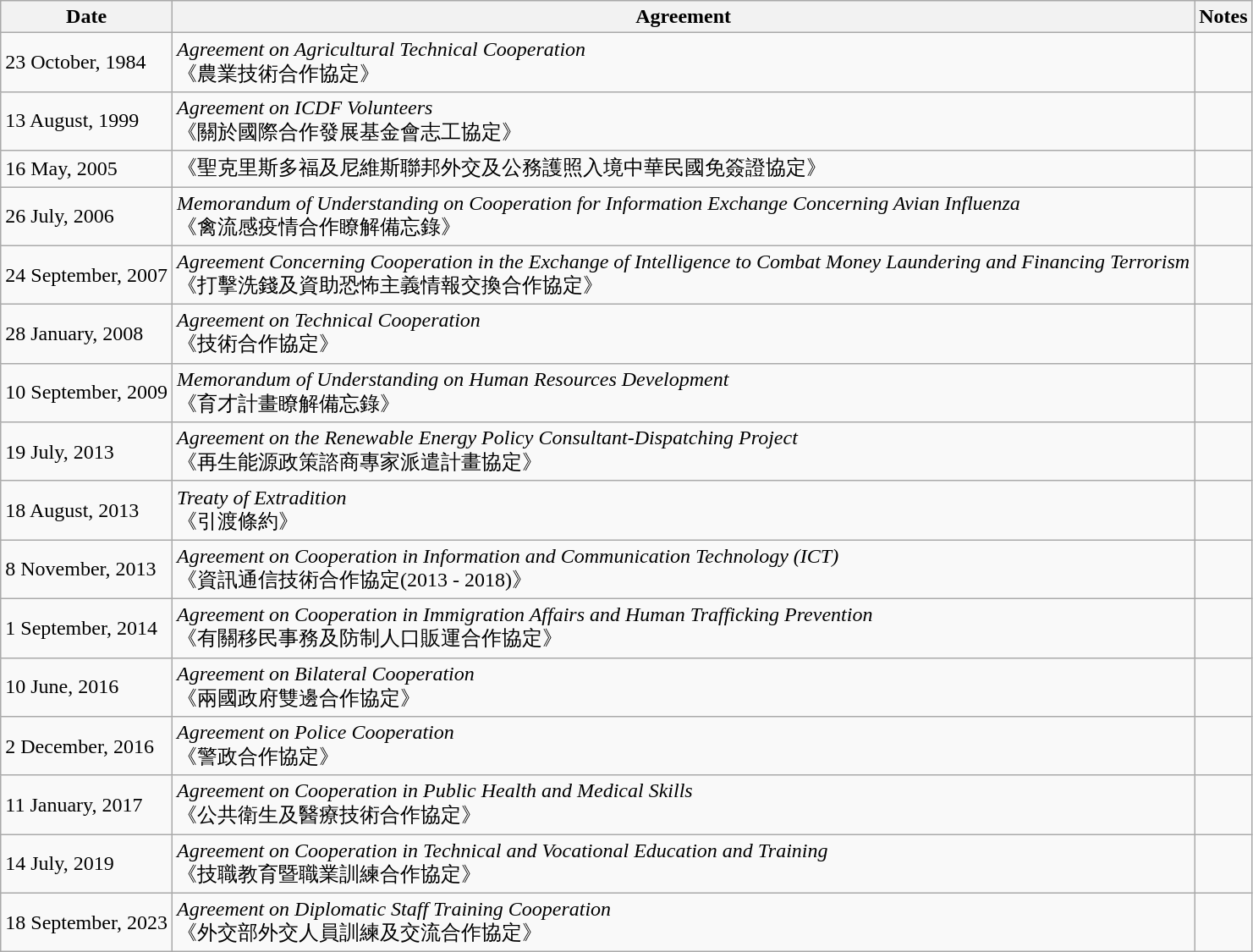<table class="wikitable">
<tr>
<th>Date</th>
<th>Agreement</th>
<th>Notes</th>
</tr>
<tr>
<td>23 October, 1984</td>
<td><em>Agreement on Agricultural Technical Cooperation</em><br>《農業技術合作協定》</td>
<td></td>
</tr>
<tr>
<td>13 August, 1999</td>
<td><em>Agreement on ICDF Volunteers</em><br>《關於國際合作發展基金會志工協定》</td>
<td></td>
</tr>
<tr>
<td>16 May, 2005</td>
<td>《聖克里斯多福及尼維斯聯邦外交及公務護照入境中華民國免簽證協定》</td>
<td></td>
</tr>
<tr>
<td>26 July, 2006</td>
<td><em>Memorandum of Understanding on Cooperation for Information Exchange Concerning Avian Influenza</em><br>《禽流感疫情合作瞭解備忘錄》</td>
<td></td>
</tr>
<tr>
<td>24 September, 2007</td>
<td><em>Agreement Concerning Cooperation in the Exchange of Intelligence to Combat Money Laundering and Financing Terrorism</em><br>《打擊洗錢及資助恐怖主義情報交換合作協定》</td>
<td></td>
</tr>
<tr>
<td>28 January, 2008</td>
<td><em>Agreement on Technical Cooperation</em><br>《技術合作協定》</td>
<td></td>
</tr>
<tr>
<td>10 September, 2009</td>
<td><em>Memorandum of Understanding on Human Resources Development</em><br>《育才計畫瞭解備忘錄》</td>
<td></td>
</tr>
<tr>
<td>19 July, 2013</td>
<td><em>Agreement on the Renewable Energy Policy Consultant-Dispatching Project</em><br>《再生能源政策諮商專家派遣計畫協定》</td>
<td></td>
</tr>
<tr>
<td>18 August, 2013</td>
<td><em>Treaty of Extradition</em><br>《引渡條約》</td>
<td></td>
</tr>
<tr>
<td>8 November, 2013</td>
<td><em>Agreement on Cooperation in Information and Communication Technology (ICT)</em><br>《資訊通信技術合作協定(2013 - 2018)》</td>
<td></td>
</tr>
<tr>
<td>1 September, 2014</td>
<td><em>Agreement on Cooperation in Immigration Affairs and Human Trafficking Prevention</em><br>《有關移民事務及防制人口販運合作協定》</td>
<td></td>
</tr>
<tr>
<td>10 June, 2016</td>
<td><em>Agreement on Bilateral Cooperation</em><br>《兩國政府雙邊合作協定》</td>
<td></td>
</tr>
<tr>
<td>2 December, 2016</td>
<td><em>Agreement on Police Cooperation</em><br>《警政合作協定》</td>
<td></td>
</tr>
<tr>
<td>11 January, 2017</td>
<td><em>Agreement on Cooperation in Public Health and Medical Skills</em><br>《公共衛生及醫療技術合作協定》</td>
<td></td>
</tr>
<tr>
<td>14 July, 2019</td>
<td><em>Agreement on Cooperation in Technical and Vocational Education and Training</em><br>《技職教育暨職業訓練合作協定》</td>
<td></td>
</tr>
<tr>
<td>18 September, 2023</td>
<td><em>Agreement on Diplomatic Staff Training Cooperation</em><br>《外交部外交人員訓練及交流合作協定》</td>
<td></td>
</tr>
</table>
